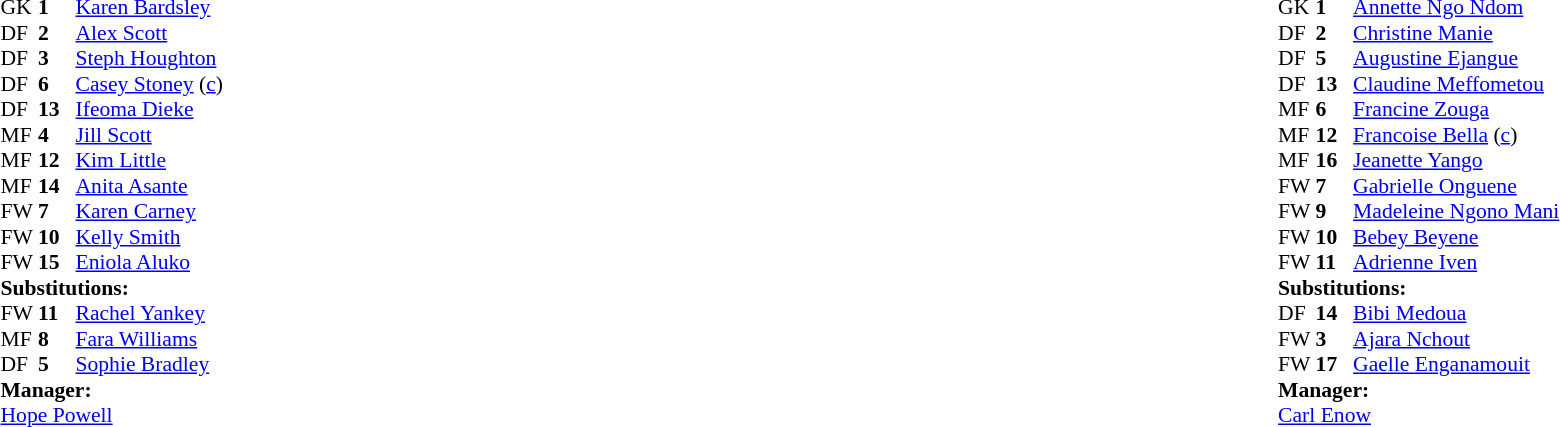<table width="100%">
<tr>
<td valign="top" width="50%"><br><table style="font-size: 90%" cellspacing="0" cellpadding="0">
<tr>
<th width="25"></th>
<th width="25"></th>
</tr>
<tr>
<td>GK</td>
<td><strong>1</strong></td>
<td><a href='#'>Karen Bardsley</a></td>
</tr>
<tr>
<td>DF</td>
<td><strong>2</strong></td>
<td><a href='#'>Alex Scott</a></td>
</tr>
<tr>
<td>DF</td>
<td><strong>3</strong></td>
<td><a href='#'>Steph Houghton</a></td>
</tr>
<tr>
<td>DF</td>
<td><strong>6</strong></td>
<td><a href='#'>Casey Stoney</a> (<a href='#'>c</a>)</td>
</tr>
<tr>
<td>DF</td>
<td><strong>13</strong></td>
<td><a href='#'>Ifeoma Dieke</a></td>
<td></td>
<td></td>
</tr>
<tr>
<td>MF</td>
<td><strong>4</strong></td>
<td><a href='#'>Jill Scott</a></td>
</tr>
<tr>
<td>MF</td>
<td><strong>12</strong></td>
<td><a href='#'>Kim Little</a></td>
</tr>
<tr>
<td>MF</td>
<td><strong>14</strong></td>
<td><a href='#'>Anita Asante</a></td>
<td></td>
<td></td>
</tr>
<tr>
<td>FW</td>
<td><strong>7</strong></td>
<td><a href='#'>Karen Carney</a></td>
</tr>
<tr>
<td>FW</td>
<td><strong>10</strong></td>
<td><a href='#'>Kelly Smith</a></td>
<td></td>
<td></td>
</tr>
<tr>
<td>FW</td>
<td><strong>15</strong></td>
<td><a href='#'>Eniola Aluko</a></td>
</tr>
<tr>
<td colspan=3><strong>Substitutions:</strong></td>
</tr>
<tr>
<td>FW</td>
<td><strong>11</strong></td>
<td><a href='#'>Rachel Yankey</a></td>
<td></td>
<td></td>
</tr>
<tr>
<td>MF</td>
<td><strong>8</strong></td>
<td><a href='#'>Fara Williams</a></td>
<td></td>
<td></td>
</tr>
<tr>
<td>DF</td>
<td><strong>5</strong></td>
<td><a href='#'>Sophie Bradley</a></td>
<td></td>
<td></td>
</tr>
<tr>
<td colspan=3><strong>Manager:</strong></td>
</tr>
<tr>
<td colspan=3><a href='#'>Hope Powell</a></td>
</tr>
</table>
</td>
<td valign="top"></td>
<td valign="top" width="50%"><br><table style="font-size: 90%" cellspacing="0" cellpadding="0" align="center">
<tr>
<th width="25"></th>
<th width="25"></th>
</tr>
<tr>
<td>GK</td>
<td><strong>1</strong></td>
<td><a href='#'>Annette Ngo Ndom</a></td>
</tr>
<tr>
<td>DF</td>
<td><strong>2</strong></td>
<td><a href='#'>Christine Manie</a></td>
<td></td>
</tr>
<tr>
<td>DF</td>
<td><strong>5</strong></td>
<td><a href='#'>Augustine Ejangue</a></td>
</tr>
<tr>
<td>DF</td>
<td><strong>13</strong></td>
<td><a href='#'>Claudine Meffometou</a></td>
</tr>
<tr>
<td>MF</td>
<td><strong>6</strong></td>
<td><a href='#'>Francine Zouga</a></td>
</tr>
<tr>
<td>MF</td>
<td><strong>12</strong></td>
<td><a href='#'>Francoise Bella</a> (<a href='#'>c</a>)</td>
</tr>
<tr>
<td>MF</td>
<td><strong>16</strong></td>
<td><a href='#'>Jeanette Yango</a></td>
<td></td>
<td></td>
</tr>
<tr>
<td>FW</td>
<td><strong>7</strong></td>
<td><a href='#'>Gabrielle Onguene</a></td>
</tr>
<tr>
<td>FW</td>
<td><strong>9</strong></td>
<td><a href='#'>Madeleine Ngono Mani</a></td>
<td></td>
<td></td>
</tr>
<tr>
<td>FW</td>
<td><strong>10</strong></td>
<td><a href='#'>Bebey Beyene</a></td>
<td></td>
<td></td>
</tr>
<tr>
<td>FW</td>
<td><strong>11</strong></td>
<td><a href='#'>Adrienne Iven</a></td>
</tr>
<tr>
<td colspan=3><strong>Substitutions:</strong></td>
</tr>
<tr>
<td>DF</td>
<td><strong>14</strong></td>
<td><a href='#'>Bibi Medoua</a></td>
<td></td>
<td></td>
</tr>
<tr>
<td>FW</td>
<td><strong>3</strong></td>
<td><a href='#'>Ajara Nchout</a></td>
<td></td>
<td></td>
</tr>
<tr>
<td>FW</td>
<td><strong>17</strong></td>
<td><a href='#'>Gaelle Enganamouit</a></td>
<td></td>
<td></td>
</tr>
<tr>
<td colspan=3><strong>Manager:</strong></td>
</tr>
<tr>
<td colspan=3><a href='#'>Carl Enow</a></td>
</tr>
</table>
</td>
</tr>
</table>
